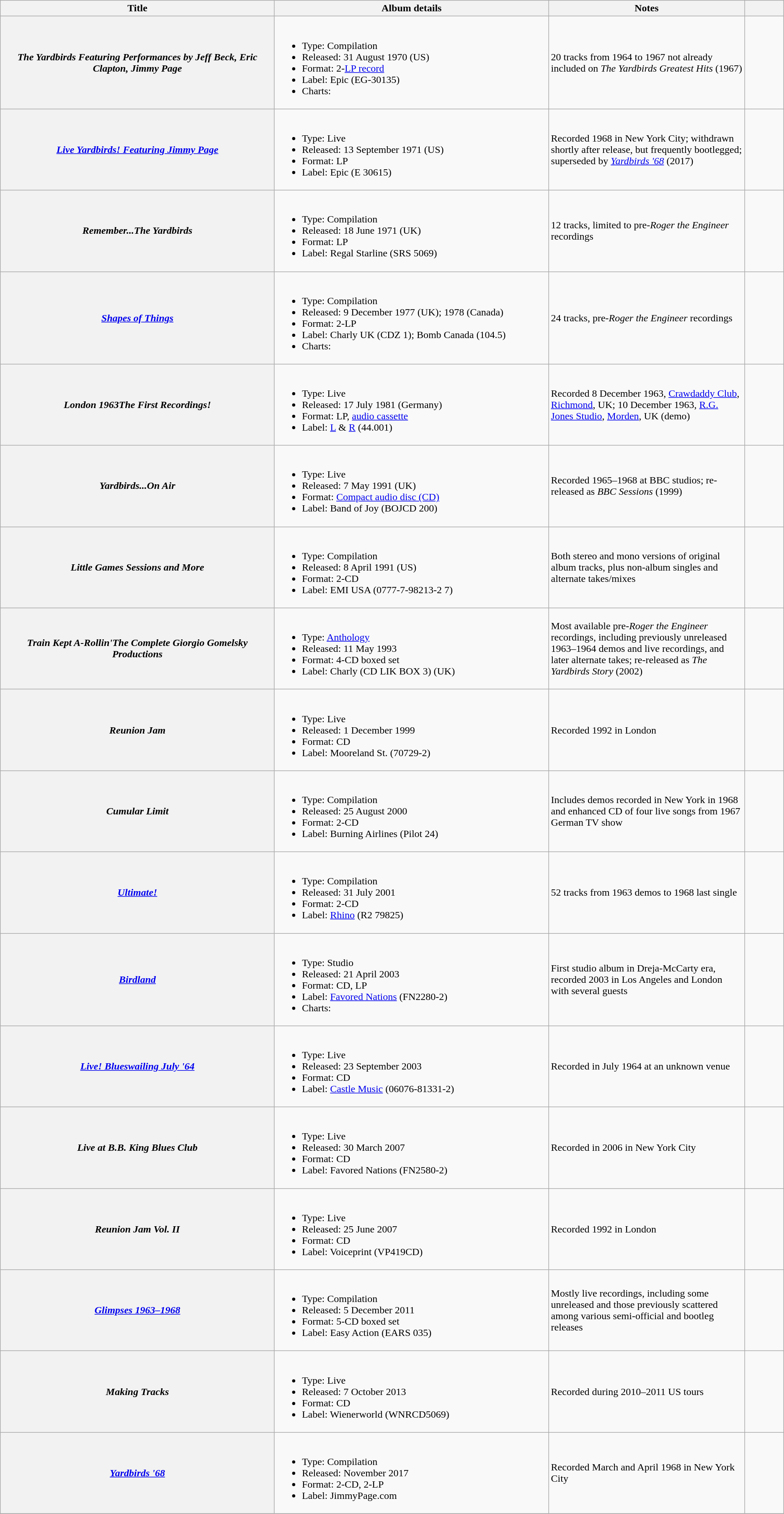<table class="wikitable plainrowheaders">
<tr>
<th scope="col" width=35%>Title</th>
<th scope="col" width=35%>Album details</th>
<th scope="col" width=25%>Notes</th>
<th scope="col" width=5%></th>
</tr>
<tr>
<th scope="row"><em>The Yardbirds Featuring Performances by Jeff Beck, Eric Clapton, Jimmy Page</em></th>
<td><br><ul><li>Type: Compilation</li><li>Released: 31 August 1970 (US)</li><li>Format: 2-<a href='#'>LP record</a></li><li>Label: Epic (EG-30135)</li><li>Charts: </li></ul></td>
<td>20 tracks from 1964 to 1967 not already included on <em>The Yardbirds Greatest Hits</em> (1967)</td>
<td style="text-align:center;"></td>
</tr>
<tr>
<th scope="row"><em><a href='#'>Live Yardbirds! Featuring Jimmy Page</a></em></th>
<td><br><ul><li>Type: Live</li><li>Released: 13 September 1971 (US)</li><li>Format: LP</li><li>Label: Epic (E 30615)</li></ul></td>
<td>Recorded 1968 in New York City; withdrawn shortly after release, but frequently bootlegged; superseded by <em><a href='#'>Yardbirds '68</a></em> (2017)</td>
<td style="text-align:center;"></td>
</tr>
<tr>
<th scope="row"><em>Remember...The Yardbirds</em></th>
<td><br><ul><li>Type: Compilation</li><li>Released: 18 June 1971 (UK)</li><li>Format: LP</li><li>Label: Regal Starline (SRS 5069)</li></ul></td>
<td>12 tracks, limited to pre-<em>Roger the Engineer</em> recordings</td>
<td style="text-align:center;"></td>
</tr>
<tr>
<th scope="row"><em><a href='#'>Shapes of Things</a></em></th>
<td><br><ul><li>Type: Compilation</li><li>Released: 9 December 1977 (UK); 1978 (Canada)</li><li>Format: 2-LP</li><li>Label: Charly UK (CDZ 1); Bomb Canada (104.5)</li><li>Charts: </li></ul></td>
<td>24 tracks, pre-<em>Roger the Engineer</em> recordings</td>
<td style="text-align:center;"></td>
</tr>
<tr>
<th scope="row"><em>London 1963The First Recordings!</em></th>
<td><br><ul><li>Type: Live</li><li>Released: 17 July 1981 (Germany)</li><li>Format: LP, <a href='#'>audio cassette</a></li><li>Label: <a href='#'>L</a> & <a href='#'>R</a> (44.001)</li></ul></td>
<td>Recorded 8 December 1963, <a href='#'>Crawdaddy Club</a>, <a href='#'>Richmond</a>, UK; 10 December 1963, <a href='#'>R.G. Jones Studio</a>, <a href='#'>Morden</a>, UK (demo)</td>
<td style="text-align:center;"></td>
</tr>
<tr>
<th scope="row"><em>Yardbirds...On Air</em></th>
<td><br><ul><li>Type: Live</li><li>Released: 7 May 1991 (UK)</li><li>Format: <a href='#'>Compact audio disc (CD)</a></li><li>Label: Band of Joy (BOJCD 200)</li></ul></td>
<td>Recorded 1965–1968 at BBC studios; re-released as <em>BBC Sessions</em> (1999)</td>
<td style="text-align:center;"></td>
</tr>
<tr>
<th scope="row"><em>Little Games Sessions and More</em></th>
<td><br><ul><li>Type: Compilation</li><li>Released: 8 April 1991 (US)</li><li>Format: 2-CD</li><li>Label: EMI USA (0777-7-98213-2 7)</li></ul></td>
<td>Both stereo and mono versions of original album tracks, plus non-album singles and alternate takes/mixes</td>
<td style="text-align:center;"></td>
</tr>
<tr>
<th scope="row"><em>Train Kept A-Rollin'The Complete Giorgio Gomelsky Productions</em></th>
<td><br><ul><li>Type: <a href='#'>Anthology</a></li><li>Released: 11 May 1993</li><li>Format: 4-CD boxed set</li><li>Label: Charly (CD LIK BOX 3) (UK)</li></ul></td>
<td>Most available pre-<em>Roger the Engineer</em> recordings, including previously unreleased 1963–1964 demos and live recordings, and later alternate takes; re-released as <em>The Yardbirds Story</em> (2002)</td>
<td style="text-align:center;"></td>
</tr>
<tr>
<th scope="row"><em>Reunion Jam</em></th>
<td><br><ul><li>Type: Live</li><li>Released: 1 December 1999</li><li>Format: CD</li><li>Label: Mooreland St. (70729-2)</li></ul></td>
<td>Recorded 1992 in London</td>
<td style="text-align:center;"></td>
</tr>
<tr>
<th scope="row"><em>Cumular Limit</em></th>
<td><br><ul><li>Type: Compilation</li><li>Released: 25 August 2000</li><li>Format: 2-CD</li><li>Label: Burning Airlines (Pilot 24)</li></ul></td>
<td>Includes demos recorded in New York in 1968 and enhanced CD of four live songs from 1967 German TV show</td>
<td style="text-align:center;"></td>
</tr>
<tr>
<th scope="row"><em><a href='#'>Ultimate!</a></em></th>
<td><br><ul><li>Type: Compilation</li><li>Released: 31 July 2001</li><li>Format: 2-CD</li><li>Label: <a href='#'>Rhino</a> (R2 79825)</li></ul></td>
<td>52 tracks from 1963 demos to 1968 last single</td>
<td style="text-align:center;"></td>
</tr>
<tr>
<th scope="row"><em><a href='#'>Birdland</a></em></th>
<td><br><ul><li>Type: Studio</li><li>Released: 21 April 2003</li><li>Format: CD, LP</li><li>Label: <a href='#'>Favored Nations</a> (FN2280-2)</li><li>Charts: </li></ul></td>
<td>First studio album in Dreja-McCarty era, recorded 2003 in Los Angeles and London with several guests</td>
<td style="text-align:center;"></td>
</tr>
<tr>
<th scope="row"><em><a href='#'>Live! Blueswailing July '64</a></em></th>
<td><br><ul><li>Type: Live</li><li>Released: 23 September 2003</li><li>Format: CD</li><li>Label: <a href='#'>Castle Music</a> (06076-81331-2)</li></ul></td>
<td>Recorded in July 1964 at an unknown venue</td>
<td style="text-align:center;"></td>
</tr>
<tr>
<th scope="row"><em>Live at B.B. King Blues Club</em></th>
<td><br><ul><li>Type: Live</li><li>Released: 30 March 2007</li><li>Format: CD</li><li>Label: Favored Nations (FN2580-2)</li></ul></td>
<td>Recorded in 2006 in New York City</td>
<td style="text-align:center;"></td>
</tr>
<tr>
<th scope="row"><em>Reunion Jam Vol. II</em></th>
<td><br><ul><li>Type: Live</li><li>Released: 25 June 2007</li><li>Format: CD</li><li>Label: Voiceprint (VP419CD)</li></ul></td>
<td>Recorded 1992 in London</td>
<td style="text-align:center;"></td>
</tr>
<tr>
<th scope="row"><em><a href='#'>Glimpses 1963–1968</a></em></th>
<td><br><ul><li>Type: Compilation</li><li>Released: 5 December 2011</li><li>Format: 5-CD boxed set</li><li>Label: Easy Action (EARS 035)</li></ul></td>
<td>Mostly live recordings, including some unreleased and those previously scattered among various semi-official and bootleg releases</td>
<td style="text-align:center;"></td>
</tr>
<tr>
<th scope="row"><em>Making Tracks</em></th>
<td><br><ul><li>Type: Live</li><li>Released: 7 October 2013</li><li>Format: CD</li><li>Label: Wienerworld (WNRCD5069)</li></ul></td>
<td>Recorded during 2010–2011 US tours</td>
<td style="text-align:center;"></td>
</tr>
<tr>
<th scope="row"><em><a href='#'>Yardbirds '68</a></em></th>
<td><br><ul><li>Type: Compilation</li><li>Released: November 2017</li><li>Format: 2-CD, 2-LP</li><li>Label: JimmyPage.com</li></ul></td>
<td>Recorded March and April 1968 in New York City</td>
<td style="text-align:center;"></td>
</tr>
<tr>
</tr>
</table>
